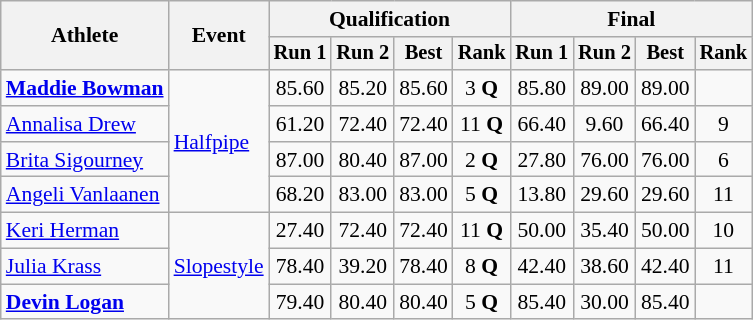<table class=wikitable style=font-size:90%;text-align:center>
<tr>
<th rowspan=2>Athlete</th>
<th rowspan=2>Event</th>
<th colspan=4>Qualification</th>
<th colspan=4>Final</th>
</tr>
<tr style=font-size:95%>
<th>Run 1</th>
<th>Run 2</th>
<th>Best</th>
<th>Rank</th>
<th>Run 1</th>
<th>Run 2</th>
<th>Best</th>
<th>Rank</th>
</tr>
<tr>
<td align=left><strong><a href='#'>Maddie Bowman</a></strong></td>
<td align=left rowspan=4><a href='#'>Halfpipe</a></td>
<td>85.60</td>
<td>85.20</td>
<td>85.60</td>
<td>3 <strong>Q</strong></td>
<td>85.80</td>
<td>89.00</td>
<td>89.00</td>
<td></td>
</tr>
<tr>
<td align=left><a href='#'>Annalisa Drew</a></td>
<td>61.20</td>
<td>72.40</td>
<td>72.40</td>
<td>11 <strong>Q</strong></td>
<td>66.40</td>
<td>9.60</td>
<td>66.40</td>
<td>9</td>
</tr>
<tr>
<td align=left><a href='#'>Brita Sigourney</a></td>
<td>87.00</td>
<td>80.40</td>
<td>87.00</td>
<td>2 <strong>Q</strong></td>
<td>27.80</td>
<td>76.00</td>
<td>76.00</td>
<td>6</td>
</tr>
<tr>
<td align=left><a href='#'>Angeli Vanlaanen</a></td>
<td>68.20</td>
<td>83.00</td>
<td>83.00</td>
<td>5 <strong>Q</strong></td>
<td>13.80</td>
<td>29.60</td>
<td>29.60</td>
<td>11</td>
</tr>
<tr>
<td align=left><a href='#'>Keri Herman</a></td>
<td align=left rowspan=3><a href='#'>Slopestyle</a></td>
<td>27.40</td>
<td>72.40</td>
<td>72.40</td>
<td>11 <strong>Q</strong></td>
<td>50.00</td>
<td>35.40</td>
<td>50.00</td>
<td>10</td>
</tr>
<tr>
<td align=left><a href='#'>Julia Krass</a></td>
<td>78.40</td>
<td>39.20</td>
<td>78.40</td>
<td>8 <strong>Q</strong></td>
<td>42.40</td>
<td>38.60</td>
<td>42.40</td>
<td>11</td>
</tr>
<tr>
<td align=left><strong><a href='#'>Devin Logan</a></strong></td>
<td>79.40</td>
<td>80.40</td>
<td>80.40</td>
<td>5 <strong>Q</strong></td>
<td>85.40</td>
<td>30.00</td>
<td>85.40</td>
<td></td>
</tr>
</table>
